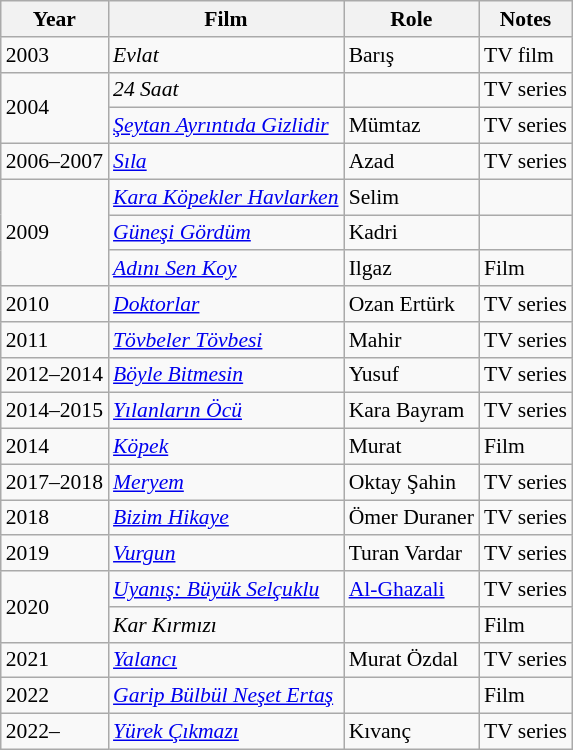<table class="wikitable" style="font-size: 90%;">
<tr>
<th>Year</th>
<th>Film</th>
<th>Role</th>
<th>Notes</th>
</tr>
<tr>
<td>2003</td>
<td><em>Evlat</em></td>
<td>Barış</td>
<td>TV film</td>
</tr>
<tr>
<td rowspan=2>2004</td>
<td><em>24 Saat</em></td>
<td></td>
<td>TV series</td>
</tr>
<tr>
<td><em><a href='#'>Şeytan Ayrıntıda Gizlidir</a></em></td>
<td>Mümtaz</td>
<td>TV series</td>
</tr>
<tr>
<td>2006–2007</td>
<td><em><a href='#'>Sıla</a></em></td>
<td>Azad</td>
<td>TV series</td>
</tr>
<tr>
<td rowspan=3>2009</td>
<td><em><a href='#'>Kara Köpekler Havlarken</a></em></td>
<td>Selim</td>
<td></td>
</tr>
<tr>
<td><em><a href='#'>Güneşi Gördüm</a></em></td>
<td>Kadri</td>
<td></td>
</tr>
<tr>
<td><em><a href='#'>Adını Sen Koy</a></em></td>
<td>Ilgaz</td>
<td>Film</td>
</tr>
<tr>
<td>2010</td>
<td><em><a href='#'>Doktorlar</a></em></td>
<td>Ozan Ertürk</td>
<td>TV series</td>
</tr>
<tr>
<td>2011</td>
<td><em><a href='#'>Tövbeler Tövbesi</a></em></td>
<td>Mahir</td>
<td>TV series</td>
</tr>
<tr>
<td>2012–2014</td>
<td><em><a href='#'>Böyle Bitmesin</a></em></td>
<td>Yusuf</td>
<td>TV series</td>
</tr>
<tr>
<td>2014–2015</td>
<td><em><a href='#'>Yılanların Öcü</a></em></td>
<td>Kara Bayram</td>
<td>TV series</td>
</tr>
<tr>
<td>2014</td>
<td><em><a href='#'>Köpek</a></em></td>
<td>Murat</td>
<td>Film</td>
</tr>
<tr>
<td>2017–2018</td>
<td><em><a href='#'>Meryem</a></em></td>
<td>Oktay Şahin</td>
<td>TV series</td>
</tr>
<tr>
<td>2018</td>
<td><em><a href='#'>Bizim Hikaye</a></em></td>
<td>Ömer Duraner</td>
<td>TV series</td>
</tr>
<tr>
<td>2019</td>
<td><em><a href='#'>Vurgun</a></em></td>
<td>Turan Vardar</td>
<td>TV series</td>
</tr>
<tr>
<td rowspan="2">2020</td>
<td><em><a href='#'>Uyanış: Büyük Selçuklu</a></em></td>
<td><a href='#'>Al-Ghazali</a></td>
<td>TV series</td>
</tr>
<tr>
<td><em>Kar Kırmızı</em></td>
<td></td>
<td>Film</td>
</tr>
<tr>
<td>2021</td>
<td><em><a href='#'>Yalancı</a></em></td>
<td>Murat Özdal</td>
<td>TV series</td>
</tr>
<tr>
<td>2022</td>
<td><em><a href='#'>Garip Bülbül Neşet Ertaş</a></em></td>
<td></td>
<td>Film</td>
</tr>
<tr>
<td>2022–</td>
<td><em><a href='#'>Yürek Çıkmazı</a></em></td>
<td>Kıvanç</td>
<td>TV series</td>
</tr>
</table>
